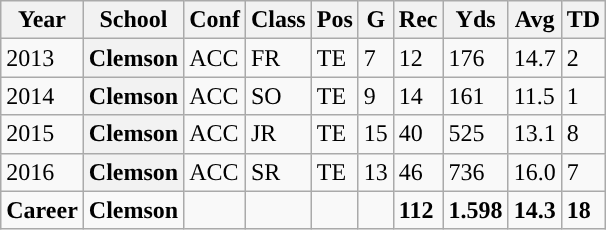<table class="wikitable">
<tr>
<th style="font-weight:bold;">Year</th>
<th style="font-weight:bold;">School</th>
<th style="font-weight:bold;">Conf</th>
<th style="font-weight:bold;">Class</th>
<th style="font-weight:bold;">Pos</th>
<th style="font-weight:bold;">G</th>
<th style="font-weight:bold;">Rec</th>
<th style="font-weight:bold;">Yds</th>
<th style="font-weight:bold;">Avg</th>
<th style="font-weight:bold;">TD</th>
</tr>
<tr>
<td>2013</td>
<th>Clemson</th>
<td>ACC</td>
<td>FR</td>
<td>TE</td>
<td>7</td>
<td>12</td>
<td>176</td>
<td>14.7</td>
<td>2</td>
</tr>
<tr>
<td>2014</td>
<th>Clemson</th>
<td>ACC</td>
<td>SO</td>
<td>TE</td>
<td>9</td>
<td>14</td>
<td>161</td>
<td>11.5</td>
<td>1</td>
</tr>
<tr>
<td>2015</td>
<th>Clemson</th>
<td>ACC</td>
<td>JR</td>
<td>TE</td>
<td>15</td>
<td>40</td>
<td>525</td>
<td>13.1</td>
<td>8</td>
</tr>
<tr>
<td>2016</td>
<th>Clemson</th>
<td>ACC</td>
<td>SR</td>
<td>TE</td>
<td>13</td>
<td>46</td>
<td>736</td>
<td>16.0</td>
<td>7</td>
</tr>
<tr>
<td style="font-weight:bold;">Career</td>
<td style="font-weight:bold;">Clemson</td>
<td style="font-weight:bold;"></td>
<td style="font-weight:bold;"></td>
<td style="font-weight:bold;"></td>
<td style="font-weight:bold;"></td>
<td style="font-weight:bold;">112</td>
<td style="font-weight:bold;">1.598</td>
<td style="font-weight:bold;">14.3</td>
<td style="font-weight:bold;">18</td>
</tr>
</table>
